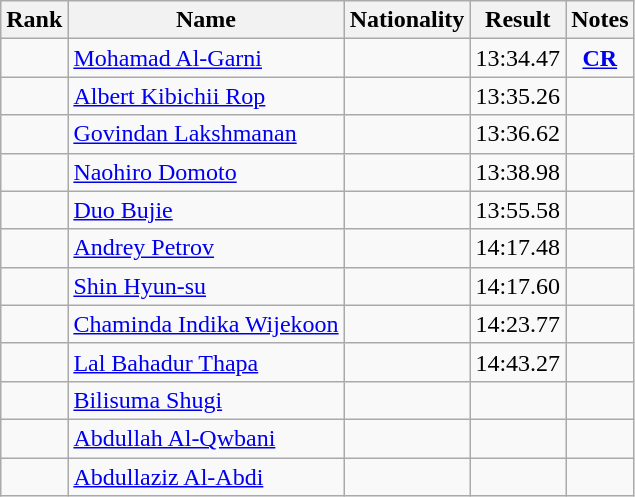<table class="wikitable sortable" style="text-align:center">
<tr>
<th>Rank</th>
<th>Name</th>
<th>Nationality</th>
<th>Result</th>
<th>Notes</th>
</tr>
<tr>
<td></td>
<td align=left><a href='#'>Mohamad Al-Garni</a></td>
<td align=left></td>
<td>13:34.47</td>
<td><strong><a href='#'>CR</a></strong></td>
</tr>
<tr>
<td></td>
<td align=left><a href='#'>Albert Kibichii Rop</a></td>
<td align=left></td>
<td>13:35.26</td>
<td></td>
</tr>
<tr>
<td></td>
<td align=left><a href='#'>Govindan Lakshmanan</a></td>
<td align=left></td>
<td>13:36.62</td>
<td></td>
</tr>
<tr>
<td></td>
<td align=left><a href='#'>Naohiro Domoto</a></td>
<td align=left></td>
<td>13:38.98</td>
<td></td>
</tr>
<tr>
<td></td>
<td align=left><a href='#'>Duo Bujie</a></td>
<td align=left></td>
<td>13:55.58</td>
<td></td>
</tr>
<tr>
<td></td>
<td align=left><a href='#'>Andrey Petrov</a></td>
<td align=left></td>
<td>14:17.48</td>
<td></td>
</tr>
<tr>
<td></td>
<td align=left><a href='#'>Shin Hyun-su</a></td>
<td align=left></td>
<td>14:17.60</td>
<td></td>
</tr>
<tr>
<td></td>
<td align=left><a href='#'>Chaminda Indika Wijekoon</a></td>
<td align=left></td>
<td>14:23.77</td>
<td></td>
</tr>
<tr>
<td></td>
<td align=left><a href='#'>Lal Bahadur Thapa</a></td>
<td align=left></td>
<td>14:43.27</td>
<td></td>
</tr>
<tr>
<td></td>
<td align=left><a href='#'>Bilisuma Shugi</a></td>
<td align=left></td>
<td></td>
<td></td>
</tr>
<tr>
<td></td>
<td align=left><a href='#'>Abdullah Al-Qwbani</a></td>
<td align=left></td>
<td></td>
<td></td>
</tr>
<tr>
<td></td>
<td align=left><a href='#'>Abdullaziz Al-Abdi</a></td>
<td align=left></td>
<td></td>
<td></td>
</tr>
</table>
